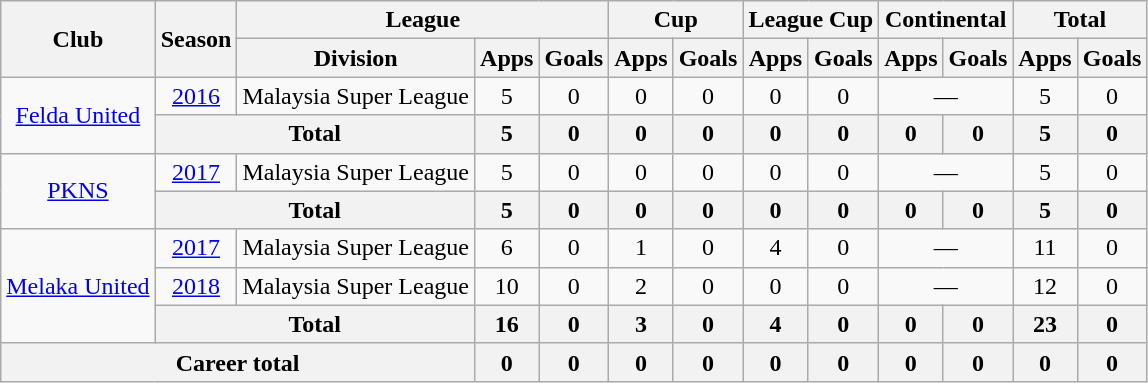<table class=wikitable style="text-align: center">
<tr>
<th rowspan=2>Club</th>
<th rowspan=2>Season</th>
<th colspan=3>League</th>
<th colspan=2>Cup</th>
<th colspan=2>League Cup</th>
<th colspan=2>Continental</th>
<th colspan=2>Total</th>
</tr>
<tr>
<th>Division</th>
<th>Apps</th>
<th>Goals</th>
<th>Apps</th>
<th>Goals</th>
<th>Apps</th>
<th>Goals</th>
<th>Apps</th>
<th>Goals</th>
<th>Apps</th>
<th>Goals</th>
</tr>
<tr>
<td rowspan=2><a href='#'>Felda United</a></td>
<td><a href='#'>2016</a></td>
<td>Malaysia Super League</td>
<td>5</td>
<td>0</td>
<td>0</td>
<td>0</td>
<td>0</td>
<td>0</td>
<td colspan="2">—</td>
<td>5</td>
<td>0</td>
</tr>
<tr>
<th colspan=2>Total</th>
<th>5</th>
<th>0</th>
<th>0</th>
<th>0</th>
<th>0</th>
<th>0</th>
<th>0</th>
<th>0</th>
<th>5</th>
<th>0</th>
</tr>
<tr>
<td rowspan=2><a href='#'>PKNS</a></td>
<td><a href='#'>2017</a></td>
<td>Malaysia Super League</td>
<td>5</td>
<td>0</td>
<td>0</td>
<td>0</td>
<td>0</td>
<td>0</td>
<td colspan="2">—</td>
<td>5</td>
<td>0</td>
</tr>
<tr>
<th colspan=2>Total</th>
<th>5</th>
<th>0</th>
<th>0</th>
<th>0</th>
<th>0</th>
<th>0</th>
<th>0</th>
<th>0</th>
<th>5</th>
<th>0</th>
</tr>
<tr>
<td rowspan=3><a href='#'>Melaka United</a></td>
<td><a href='#'>2017</a></td>
<td>Malaysia Super League</td>
<td>6</td>
<td>0</td>
<td>1</td>
<td>0</td>
<td>4</td>
<td>0</td>
<td colspan="2">—</td>
<td>11</td>
<td>0</td>
</tr>
<tr>
<td><a href='#'>2018</a></td>
<td>Malaysia Super League</td>
<td>10</td>
<td>0</td>
<td>2</td>
<td>0</td>
<td>0</td>
<td>0</td>
<td colspan="2">—</td>
<td>12</td>
<td>0</td>
</tr>
<tr>
<th colspan=2>Total</th>
<th>16</th>
<th>0</th>
<th>3</th>
<th>0</th>
<th>4</th>
<th>0</th>
<th>0</th>
<th>0</th>
<th>23</th>
<th>0</th>
</tr>
<tr>
<th colspan=3>Career total</th>
<th>0</th>
<th>0</th>
<th>0</th>
<th>0</th>
<th>0</th>
<th>0</th>
<th>0</th>
<th>0</th>
<th>0</th>
<th>0</th>
</tr>
</table>
